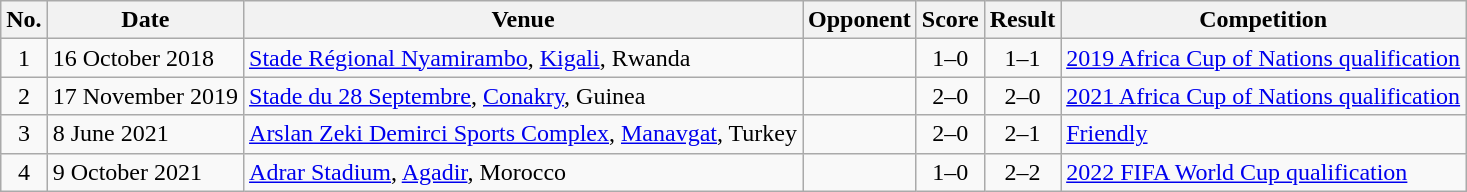<table class="wikitable sortable">
<tr>
<th scope="col">No.</th>
<th scope="col">Date</th>
<th scope="col">Venue</th>
<th scope="col">Opponent</th>
<th scope="col">Score</th>
<th scope="col">Result</th>
<th scope="col">Competition</th>
</tr>
<tr>
<td align="center">1</td>
<td>16 October 2018</td>
<td><a href='#'>Stade Régional Nyamirambo</a>, <a href='#'>Kigali</a>, Rwanda</td>
<td></td>
<td align="center">1–0</td>
<td align="center">1–1</td>
<td><a href='#'>2019 Africa Cup of Nations qualification</a></td>
</tr>
<tr>
<td align="center">2</td>
<td>17 November 2019</td>
<td><a href='#'>Stade du 28 Septembre</a>, <a href='#'>Conakry</a>, Guinea</td>
<td></td>
<td align="center">2–0</td>
<td align="center">2–0</td>
<td><a href='#'>2021 Africa Cup of Nations qualification</a></td>
</tr>
<tr>
<td align="center">3</td>
<td>8 June 2021</td>
<td><a href='#'>Arslan Zeki Demirci Sports Complex</a>, <a href='#'>Manavgat</a>, Turkey</td>
<td></td>
<td align="center">2–0</td>
<td align="center">2–1</td>
<td><a href='#'>Friendly</a></td>
</tr>
<tr>
<td align="center">4</td>
<td>9 October 2021</td>
<td><a href='#'>Adrar Stadium</a>, <a href='#'>Agadir</a>, Morocco</td>
<td></td>
<td align="center">1–0</td>
<td align="center">2–2</td>
<td><a href='#'>2022 FIFA World Cup qualification</a></td>
</tr>
</table>
